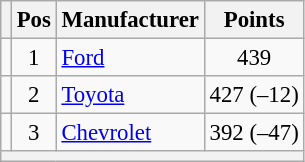<table class="wikitable" style="font-size: 95%">
<tr>
<th></th>
<th>Pos</th>
<th>Manufacturer</th>
<th>Points</th>
</tr>
<tr>
<td align="left"></td>
<td style="text-align:center;">1</td>
<td><a href='#'>Ford</a></td>
<td style="text-align:center;">439</td>
</tr>
<tr>
<td align="left"></td>
<td style="text-align:center;">2</td>
<td><a href='#'>Toyota</a></td>
<td style="text-align:center;">427 (–12)</td>
</tr>
<tr>
<td align="left"></td>
<td style="text-align:center;">3</td>
<td><a href='#'>Chevrolet</a></td>
<td style="text-align:center;">392 (–47)</td>
</tr>
<tr class="sortbottom">
<th colspan="9"></th>
</tr>
</table>
